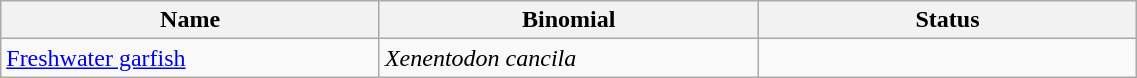<table width=60% class="wikitable">
<tr>
<th width=20%>Name</th>
<th width=20%>Binomial</th>
<th width=20%>Status</th>
</tr>
<tr>
<td><a href='#'>Freshwater garfish</a><br></td>
<td><em>Xenentodon cancila</em></td>
<td></td>
</tr>
</table>
